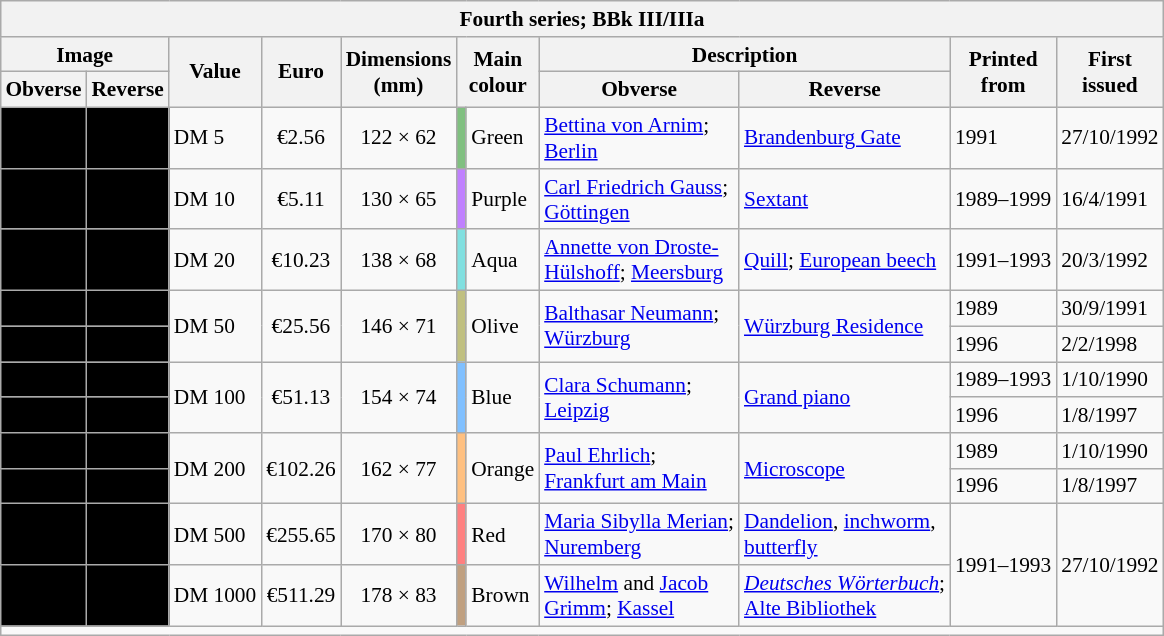<table class="wikitable" style="margin:auto; font-size:89%; border-width:1px;">
<tr>
<th colspan=11>Fourth series; BBk III/IIIa<br></th>
</tr>
<tr>
<th colspan=2>Image</th>
<th rowspan=2>Value</th>
<th rowspan=2>Euro<br></th>
<th rowspan=2>Dimensions<br>(mm)</th>
<th rowspan=2 colspan=2>Main<br>colour</th>
<th colspan=2>Description</th>
<th rowspan=2>Printed<br>from</th>
<th rowspan=2>First<br>issued</th>
</tr>
<tr>
<th>Obverse</th>
<th>Reverse</th>
<th>Obverse<br></th>
<th>Reverse</th>
</tr>
<tr>
<td style="background:#000; text-align:center;"></td>
<td style="background:#000; text-align:center;"></td>
<td>DM 5</td>
<td align=center>€2.56</td>
<td align=center>122 × 62</td>
<td style="background:#80C080;"></td>
<td>Green</td>
<td><a href='#'>Bettina von Arnim</a>;<br><a href='#'>Berlin</a></td>
<td><a href='#'>Brandenburg Gate</a></td>
<td>1991</td>
<td>27/10/1992</td>
</tr>
<tr>
<td style="background:#000; text-align:center;"></td>
<td style="background:#000; text-align:center;"></td>
<td>DM 10</td>
<td align=center>€5.11</td>
<td align=center>130 × 65</td>
<td style="background:#C080FF;"></td>
<td>Purple</td>
<td><a href='#'>Carl Friedrich Gauss</a>;<br><a href='#'>Göttingen</a></td>
<td><a href='#'>Sextant</a></td>
<td>1989–1999</td>
<td>16/4/1991</td>
</tr>
<tr>
<td style="background:#000; text-align:center;"></td>
<td style="background:#000; text-align:center;"></td>
<td>DM 20</td>
<td align=center>€10.23</td>
<td align=center>138 × 68</td>
<td style="background:#80E0E0;"></td>
<td>Aqua</td>
<td><a href='#'>Annette von Droste-<br>Hülshoff</a>; <a href='#'>Meersburg</a></td>
<td><a href='#'>Quill</a>; <a href='#'>European beech</a></td>
<td>1991–1993</td>
<td>20/3/1992</td>
</tr>
<tr>
<td style="background:#000; text-align:center;"></td>
<td style="background:#000; text-align:center;"></td>
<td rowspan=2>DM 50</td>
<td rowspan=2 align=center>€25.56</td>
<td rowspan=2 align=center>146 × 71</td>
<td rowspan=2 style="background:#C0C080;"></td>
<td rowspan=2>Olive</td>
<td rowspan=2><a href='#'>Balthasar Neumann</a>;<br><a href='#'>Würzburg</a></td>
<td rowspan=2><a href='#'>Würzburg Residence</a></td>
<td>1989</td>
<td>30/9/1991</td>
</tr>
<tr>
<td style="background:#000; text-align:center;"></td>
<td style="background:#000; text-align:center;"></td>
<td>1996</td>
<td>2/2/1998</td>
</tr>
<tr>
<td style="background:#000; text-align:center;"></td>
<td style="background:#000; text-align:center;"></td>
<td rowspan=2>DM 100</td>
<td rowspan=2 align=center>€51.13</td>
<td rowspan=2 align=center>154 × 74</td>
<td rowspan=2 style="background:#80C0FF;"></td>
<td rowspan=2>Blue</td>
<td rowspan=2><a href='#'>Clara Schumann</a>;<br><a href='#'>Leipzig</a></td>
<td rowspan=2><a href='#'>Grand piano</a></td>
<td>1989–1993</td>
<td>1/10/1990</td>
</tr>
<tr>
<td style="background:#000; text-align:center;"></td>
<td style="background:#000; text-align:center;"></td>
<td>1996</td>
<td>1/8/1997</td>
</tr>
<tr>
<td style="background:#000; text-align:center;"></td>
<td style="background:#000; text-align:center;"></td>
<td rowspan=2>DM 200</td>
<td rowspan=2 align=center>€102.26</td>
<td rowspan=2 align=center>162 × 77</td>
<td rowspan=2 style="background:#FFC080"></td>
<td rowspan=2>Orange</td>
<td rowspan=2><a href='#'>Paul Ehrlich</a>;<br><a href='#'>Frankfurt am Main</a></td>
<td rowspan=2><a href='#'>Microscope</a></td>
<td>1989</td>
<td>1/10/1990</td>
</tr>
<tr>
<td style="background:#000; text-align:center;"></td>
<td style="background:#000; text-align:center;"></td>
<td>1996</td>
<td>1/8/1997</td>
</tr>
<tr>
<td style="background:#000; text-align:center;"></td>
<td style="background:#000; text-align:center;"></td>
<td>DM 500</td>
<td align=center>€255.65</td>
<td align=center>170 × 80</td>
<td style="background:#FF8080;"></td>
<td>Red</td>
<td><a href='#'>Maria Sibylla Merian</a>;<br><a href='#'>Nuremberg</a></td>
<td><a href='#'>Dandelion</a>, <a href='#'>inchworm</a>,<br><a href='#'>butterfly</a></td>
<td rowspan=2>1991–1993</td>
<td rowspan=2>27/10/1992</td>
</tr>
<tr>
<td style="background:#000; text-align:center;"></td>
<td style="background:#000; text-align:center;"></td>
<td>DM 1000</td>
<td align=center>€511.29</td>
<td align=center>178 × 83</td>
<td style="background:#C0A080"></td>
<td>Brown</td>
<td><a href='#'>Wilhelm</a> and <a href='#'>Jacob</a><br><a href='#'>Grimm</a>; <a href='#'>Kassel</a></td>
<td><em><a href='#'>Deutsches Wörterbuch</a></em>;<br><a href='#'>Alte Bibliothek</a></td>
</tr>
<tr>
<td colspan=11></td>
</tr>
</table>
